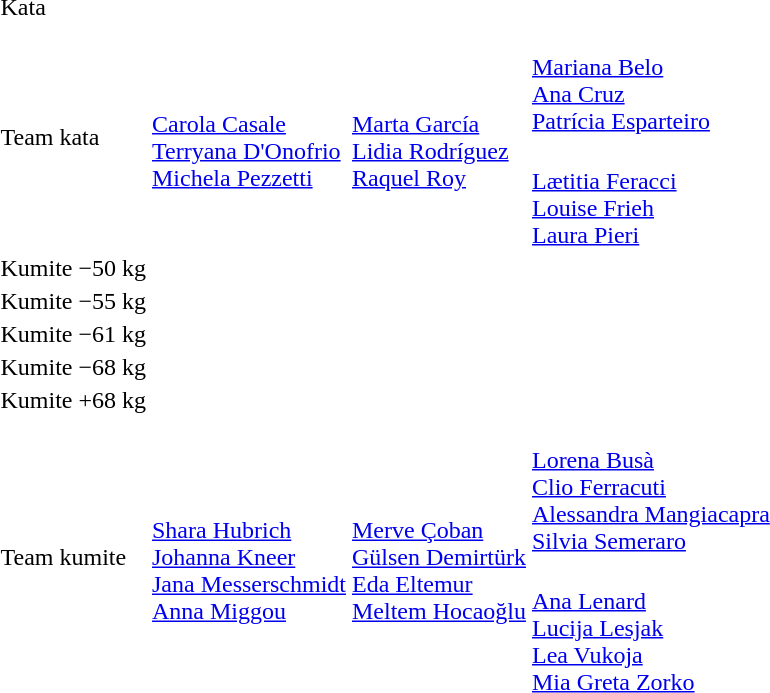<table>
<tr>
<td rowspan=2>Kata</td>
<td rowspan=2></td>
<td rowspan=2></td>
<td></td>
</tr>
<tr>
<td></td>
</tr>
<tr>
<td rowspan=2>Team kata</td>
<td rowspan=2><br><a href='#'>Carola Casale</a><br><a href='#'>Terryana D'Onofrio</a><br><a href='#'>Michela Pezzetti</a></td>
<td rowspan=2><br><a href='#'>Marta García</a><br><a href='#'>Lidia Rodríguez</a><br><a href='#'>Raquel Roy</a></td>
<td><br><a href='#'>Mariana Belo</a><br><a href='#'>Ana Cruz</a><br><a href='#'>Patrícia Esparteiro</a></td>
</tr>
<tr>
<td><br><a href='#'>Lætitia Feracci</a><br><a href='#'>Louise Frieh</a><br><a href='#'>Laura Pieri</a></td>
</tr>
<tr>
<td rowspan=2>Kumite −50 kg</td>
<td rowspan=2></td>
<td rowspan=2></td>
<td></td>
</tr>
<tr>
<td></td>
</tr>
<tr>
<td rowspan=2>Kumite −55 kg</td>
<td rowspan=2></td>
<td rowspan=2></td>
<td></td>
</tr>
<tr>
<td></td>
</tr>
<tr>
<td rowspan=2>Kumite −61 kg</td>
<td rowspan=2></td>
<td rowspan=2></td>
<td></td>
</tr>
<tr>
<td></td>
</tr>
<tr>
<td rowspan=2>Kumite −68 kg</td>
<td rowspan=2></td>
<td rowspan=2></td>
<td></td>
</tr>
<tr>
<td></td>
</tr>
<tr>
<td rowspan=2>Kumite +68 kg</td>
<td rowspan=2></td>
<td rowspan=2></td>
<td></td>
</tr>
<tr>
<td></td>
</tr>
<tr>
<td rowspan=2>Team kumite</td>
<td rowspan=2><br><a href='#'>Shara Hubrich</a><br><a href='#'>Johanna Kneer</a><br><a href='#'>Jana Messerschmidt</a><br><a href='#'>Anna Miggou</a></td>
<td rowspan=2><br><a href='#'>Merve Çoban</a><br><a href='#'>Gülsen Demirtürk</a><br><a href='#'>Eda Eltemur</a><br><a href='#'>Meltem Hocaoğlu</a></td>
<td><br><a href='#'>Lorena Busà</a><br><a href='#'>Clio Ferracuti</a><br><a href='#'>Alessandra Mangiacapra</a><br><a href='#'>Silvia Semeraro</a></td>
</tr>
<tr>
<td><br><a href='#'>Ana Lenard</a><br><a href='#'>Lucija Lesjak</a><br><a href='#'>Lea Vukoja</a><br><a href='#'>Mia Greta Zorko</a></td>
</tr>
</table>
